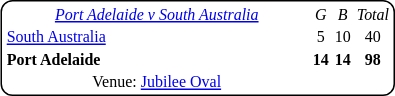<table style="margin-right:4px; margin-top:8px; margin-left:4px; float:right; border:1px #000 solid; border-radius:8px; background:#fff; font-family:Verdana; font-size:8pt; text-align:center;">
<tr>
<td width=200><em><a href='#'>Port Adelaide v South Australia</a></em></td>
<td><em>G</em></td>
<td><em>B</em></td>
<td><em>Total</em></td>
</tr>
<tr>
<td style="text-align:left"><a href='#'>South Australia</a></td>
<td>5</td>
<td>10</td>
<td>40</td>
</tr>
<tr>
<td style="text-align:left"><strong>Port Adelaide</strong></td>
<td><strong>14</strong></td>
<td><strong>14</strong></td>
<td><strong>98</strong></td>
</tr>
<tr>
<td>Venue: <a href='#'>Jubilee Oval</a></td>
<td colspan=3></td>
</tr>
</table>
